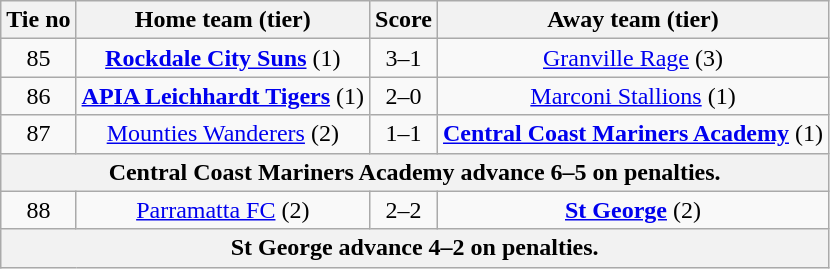<table class="wikitable" style="text-align:center">
<tr>
<th>Tie no</th>
<th>Home team (tier)</th>
<th>Score</th>
<th>Away team (tier)</th>
</tr>
<tr>
<td>85</td>
<td><strong><a href='#'>Rockdale City Suns</a></strong> (1)</td>
<td>3–1</td>
<td><a href='#'>Granville Rage</a> (3)</td>
</tr>
<tr>
<td>86</td>
<td><strong><a href='#'>APIA Leichhardt Tigers</a></strong> (1)</td>
<td>2–0</td>
<td><a href='#'>Marconi Stallions</a> (1)</td>
</tr>
<tr>
<td>87</td>
<td><a href='#'>Mounties Wanderers</a> (2)</td>
<td>1–1</td>
<td><strong><a href='#'>Central Coast Mariners Academy</a></strong> (1)</td>
</tr>
<tr>
<th colspan="5"><strong>Central Coast Mariners Academy advance 6–5 on penalties.</strong></th>
</tr>
<tr>
<td>88</td>
<td><a href='#'>Parramatta FC</a> (2)</td>
<td>2–2</td>
<td><strong><a href='#'>St George</a></strong> (2)</td>
</tr>
<tr>
<th colspan="5"><strong>St George advance 4–2 on penalties.</strong></th>
</tr>
</table>
